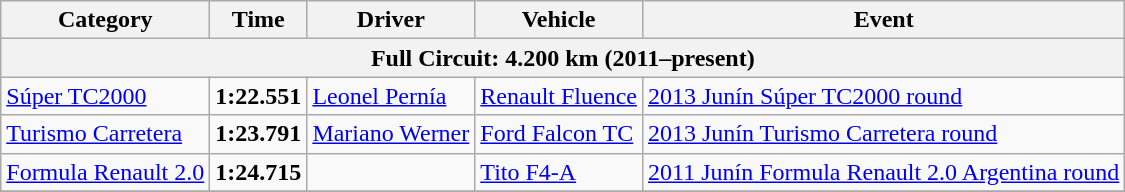<table class="wikitable">
<tr>
<th>Category</th>
<th>Time</th>
<th>Driver</th>
<th>Vehicle</th>
<th>Event</th>
</tr>
<tr>
<th colspan=5>Full Circuit: 4.200 km (2011–present)</th>
</tr>
<tr>
<td><a href='#'>Súper TC2000</a></td>
<td><strong>1:22.551</strong></td>
<td><a href='#'>Leonel Pernía</a></td>
<td><a href='#'>Renault Fluence</a></td>
<td><a href='#'>2013 Junín Súper TC2000 round</a></td>
</tr>
<tr>
<td><a href='#'>Turismo Carretera</a></td>
<td><strong>1:23.791</strong></td>
<td><a href='#'>Mariano Werner</a></td>
<td><a href='#'>Ford Falcon TC</a></td>
<td><a href='#'>2013 Junín Turismo Carretera round</a></td>
</tr>
<tr>
<td><a href='#'>Formula Renault 2.0</a></td>
<td><strong>1:24.715</strong></td>
<td></td>
<td><a href='#'>Tito F4-A</a></td>
<td><a href='#'>2011 Junín Formula Renault 2.0 Argentina round</a></td>
</tr>
<tr>
</tr>
</table>
